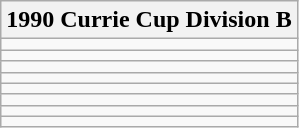<table class="wikitable">
<tr>
<th>1990 Currie Cup Division B</th>
</tr>
<tr>
<td></td>
</tr>
<tr>
<td></td>
</tr>
<tr>
<td></td>
</tr>
<tr>
<td></td>
</tr>
<tr>
<td></td>
</tr>
<tr>
<td></td>
</tr>
<tr>
<td></td>
</tr>
<tr>
<td></td>
</tr>
</table>
